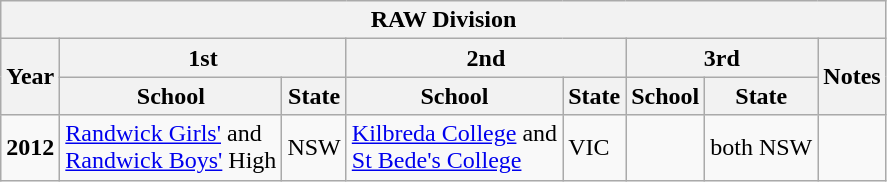<table class="wikitable sortable">
<tr>
<th colspan=8>RAW Division</th>
</tr>
<tr>
<th rowspan=2>Year</th>
<th colspan=2>1st</th>
<th colspan=2>2nd</th>
<th colspan=2>3rd</th>
<th rowspan=2>Notes</th>
</tr>
<tr>
<th>School</th>
<th>State</th>
<th>School</th>
<th>State</th>
<th>School</th>
<th>State</th>
</tr>
<tr>
<td><strong>2012</strong></td>
<td><a href='#'>Randwick Girls'</a> and<br><a href='#'>Randwick Boys'</a> High</td>
<td>NSW</td>
<td><a href='#'>Kilbreda College</a> and<br><a href='#'>St Bede's College</a></td>
<td>VIC</td>
<td></td>
<td>both NSW</td>
<td></td>
</tr>
</table>
